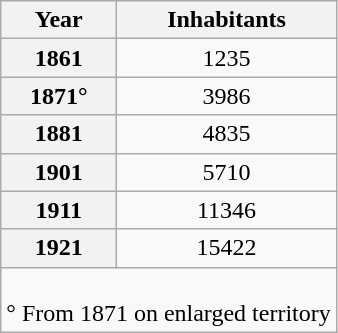<table border="1" class="wikitable" style="text-align:center; float:left;">
<tr>
<th>Year</th>
<th>Inhabitants</th>
</tr>
<tr>
<th>1861</th>
<td>1235</td>
</tr>
<tr>
<th>1871°</th>
<td>3986</td>
</tr>
<tr>
<th>1881</th>
<td>4835</td>
</tr>
<tr>
<th>1901</th>
<td>5710</td>
</tr>
<tr>
<th>1911</th>
<td>11346</td>
</tr>
<tr>
<th>1921</th>
<td>15422</td>
</tr>
<tr>
<td colspan="2" align="center"><br>° From 1871 on enlarged territory</td>
</tr>
</table>
